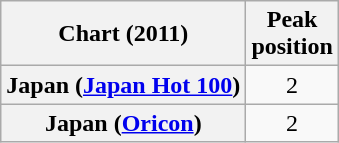<table class="wikitable plainrowheaders sortable" style="text-align:center">
<tr>
<th scope="col">Chart (2011)</th>
<th scope="col">Peak<br>position</th>
</tr>
<tr>
<th scope="row">Japan (<a href='#'>Japan Hot 100</a>)</th>
<td>2</td>
</tr>
<tr>
<th scope="row">Japan (<a href='#'>Oricon</a>)</th>
<td>2</td>
</tr>
</table>
